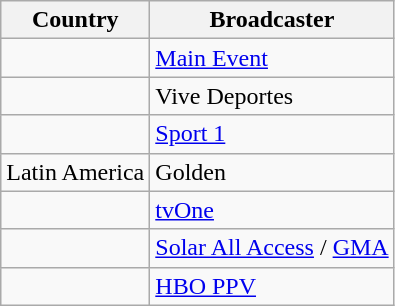<table class="wikitable">
<tr>
<th align=center>Country</th>
<th align=center>Broadcaster</th>
</tr>
<tr>
<td></td>
<td><a href='#'>Main Event</a></td>
</tr>
<tr>
<td></td>
<td>Vive Deportes</td>
</tr>
<tr>
<td></td>
<td><a href='#'>Sport 1</a></td>
</tr>
<tr>
<td>Latin America</td>
<td>Golden</td>
</tr>
<tr>
<td></td>
<td><a href='#'>tvOne</a></td>
</tr>
<tr>
<td></td>
<td><a href='#'>Solar All Access</a> / <a href='#'>GMA</a></td>
</tr>
<tr>
<td></td>
<td><a href='#'>HBO PPV</a></td>
</tr>
</table>
